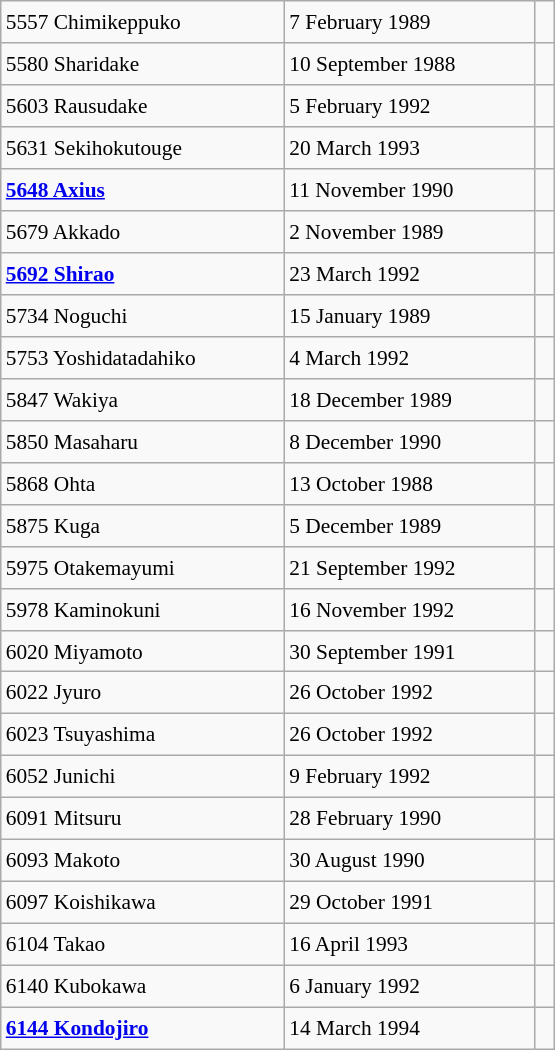<table class="wikitable" style="font-size: 89%; float: left; width: 26em; margin-right: 1em; height: 700px">
<tr>
<td>5557 Chimikeppuko</td>
<td>7 February 1989</td>
<td> </td>
</tr>
<tr>
<td>5580 Sharidake</td>
<td>10 September 1988</td>
<td> </td>
</tr>
<tr>
<td>5603 Rausudake</td>
<td>5 February 1992</td>
<td> </td>
</tr>
<tr>
<td>5631 Sekihokutouge</td>
<td>20 March 1993</td>
<td> </td>
</tr>
<tr>
<td><strong><a href='#'>5648 Axius</a></strong></td>
<td>11 November 1990</td>
<td> </td>
</tr>
<tr>
<td>5679 Akkado</td>
<td>2 November 1989</td>
<td> </td>
</tr>
<tr>
<td><strong><a href='#'>5692 Shirao</a></strong></td>
<td>23 March 1992</td>
<td> </td>
</tr>
<tr>
<td>5734 Noguchi</td>
<td>15 January 1989</td>
<td> </td>
</tr>
<tr>
<td>5753 Yoshidatadahiko</td>
<td>4 March 1992</td>
<td> </td>
</tr>
<tr>
<td>5847 Wakiya</td>
<td>18 December 1989</td>
<td> </td>
</tr>
<tr>
<td>5850 Masaharu</td>
<td>8 December 1990</td>
<td> </td>
</tr>
<tr>
<td>5868 Ohta</td>
<td>13 October 1988</td>
<td> </td>
</tr>
<tr>
<td>5875 Kuga</td>
<td>5 December 1989</td>
<td> </td>
</tr>
<tr>
<td>5975 Otakemayumi</td>
<td>21 September 1992</td>
<td> </td>
</tr>
<tr>
<td>5978 Kaminokuni</td>
<td>16 November 1992</td>
<td> </td>
</tr>
<tr>
<td>6020 Miyamoto</td>
<td>30 September 1991</td>
<td> </td>
</tr>
<tr>
<td>6022 Jyuro</td>
<td>26 October 1992</td>
<td> </td>
</tr>
<tr>
<td>6023 Tsuyashima</td>
<td>26 October 1992</td>
<td> </td>
</tr>
<tr>
<td>6052 Junichi</td>
<td>9 February 1992</td>
<td> </td>
</tr>
<tr>
<td>6091 Mitsuru</td>
<td>28 February 1990</td>
<td> </td>
</tr>
<tr>
<td>6093 Makoto</td>
<td>30 August 1990</td>
<td> </td>
</tr>
<tr>
<td>6097 Koishikawa</td>
<td>29 October 1991</td>
<td> </td>
</tr>
<tr>
<td>6104 Takao</td>
<td>16 April 1993</td>
<td> </td>
</tr>
<tr>
<td>6140 Kubokawa</td>
<td>6 January 1992</td>
<td> </td>
</tr>
<tr>
<td><strong><a href='#'>6144 Kondojiro</a></strong></td>
<td>14 March 1994</td>
<td> </td>
</tr>
</table>
